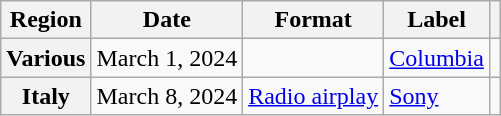<table class="wikitable plainrowheaders">
<tr>
<th scope="col">Region</th>
<th scope="col">Date</th>
<th scope="col">Format</th>
<th scope="col">Label</th>
<th scope="col"></th>
</tr>
<tr>
<th scope="row">Various</th>
<td>March 1, 2024</td>
<td></td>
<td><a href='#'>Columbia</a></td>
<td style="text-align:center"></td>
</tr>
<tr>
<th scope="row">Italy</th>
<td>March 8, 2024</td>
<td><a href='#'>Radio airplay</a></td>
<td><a href='#'>Sony</a></td>
<td style="text-align:center"></td>
</tr>
</table>
